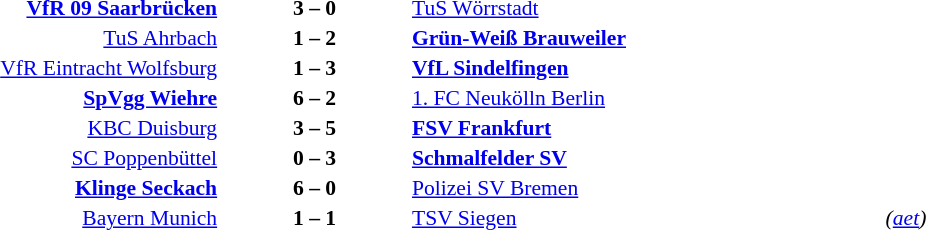<table width=100% cellspacing=1>
<tr>
<th width=25%></th>
<th width=10%></th>
<th width=25%></th>
<th></th>
</tr>
<tr style=font-size:90%>
<td align=right><strong><a href='#'>VfR 09 Saarbrücken</a></strong></td>
<td align=center><strong>3 – 0</strong></td>
<td><a href='#'>TuS Wörrstadt</a></td>
</tr>
<tr style=font-size:90%>
<td align=right><a href='#'>TuS Ahrbach</a></td>
<td align=center><strong>1 – 2</strong></td>
<td><strong><a href='#'>Grün-Weiß Brauweiler</a></strong></td>
</tr>
<tr style=font-size:90%>
<td align=right><a href='#'>VfR Eintracht Wolfsburg</a></td>
<td align=center><strong>1 – 3</strong></td>
<td><strong><a href='#'>VfL Sindelfingen</a></strong></td>
</tr>
<tr style=font-size:90%>
<td align=right><strong><a href='#'>SpVgg Wiehre</a></strong></td>
<td align=center><strong>6 – 2</strong></td>
<td><a href='#'>1. FC Neukölln Berlin</a></td>
</tr>
<tr style=font-size:90%>
<td align=right><a href='#'>KBC Duisburg</a></td>
<td align=center><strong>3 – 5</strong></td>
<td><strong><a href='#'>FSV Frankfurt</a></strong></td>
</tr>
<tr style=font-size:90%>
<td align=right><a href='#'>SC Poppenbüttel</a></td>
<td align=center><strong>0 – 3</strong></td>
<td><strong><a href='#'>Schmalfelder SV</a></strong></td>
</tr>
<tr style=font-size:90%>
<td align=right><strong><a href='#'>Klinge Seckach</a></strong></td>
<td align=center><strong>6 – 0</strong></td>
<td><a href='#'>Polizei SV Bremen</a></td>
</tr>
<tr style=font-size:90%>
<td align=right><a href='#'>Bayern Munich</a></td>
<td align=center><strong>1 – 1</strong></td>
<td><a href='#'>TSV Siegen</a></td>
<td><em>(<a href='#'>aet</a>)</em></td>
</tr>
</table>
